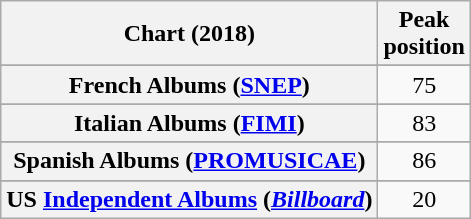<table class="wikitable sortable plainrowheaders" style="text-align:center">
<tr>
<th scope="col">Chart (2018)</th>
<th scope="col">Peak<br>position</th>
</tr>
<tr>
</tr>
<tr>
</tr>
<tr>
</tr>
<tr>
<th scope="row">French Albums (<a href='#'>SNEP</a>)</th>
<td>75</td>
</tr>
<tr>
</tr>
<tr>
</tr>
<tr>
<th scope="row">Italian Albums (<a href='#'>FIMI</a>)</th>
<td>83</td>
</tr>
<tr>
</tr>
<tr>
<th scope="row">Spanish Albums (<a href='#'>PROMUSICAE</a>)</th>
<td>86</td>
</tr>
<tr>
</tr>
<tr>
</tr>
<tr>
<th scope="row">US <a href='#'>Independent Albums</a> (<a href='#'><em>Billboard</em></a>)</th>
<td>20</td>
</tr>
</table>
